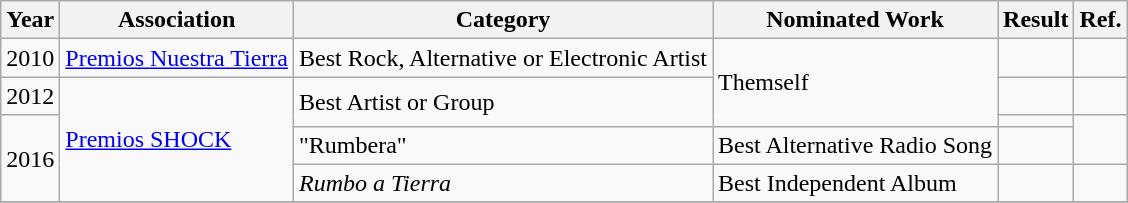<table class="wikitable">
<tr>
<th>Year</th>
<th>Association</th>
<th>Category</th>
<th>Nominated Work</th>
<th>Result</th>
<th>Ref.</th>
</tr>
<tr>
<td>2010</td>
<td><a href='#'>Premios Nuestra Tierra</a></td>
<td>Best Rock, Alternative or Electronic Artist</td>
<td rowspan="3">Themself</td>
<td></td>
<td></td>
</tr>
<tr>
<td>2012</td>
<td rowspan="4"><a href='#'>Premios SHOCK</a></td>
<td rowspan="2">Best Artist or Group</td>
<td></td>
<td></td>
</tr>
<tr>
<td rowspan="3">2016</td>
<td></td>
<td rowspan="2"></td>
</tr>
<tr>
<td>"Rumbera"</td>
<td>Best Alternative Radio Song</td>
<td></td>
</tr>
<tr>
<td><em>Rumbo a Tierra</em></td>
<td>Best Independent Album</td>
<td></td>
<td></td>
</tr>
<tr>
</tr>
</table>
